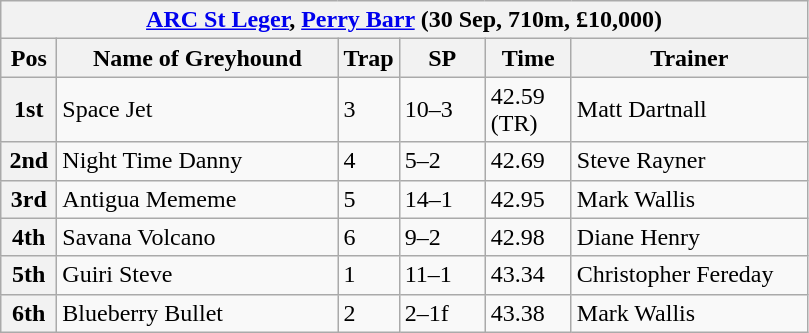<table class="wikitable">
<tr>
<th colspan="6"><a href='#'>ARC St Leger</a>, <a href='#'>Perry Barr</a> (30 Sep, 710m, £10,000)</th>
</tr>
<tr>
<th width=30>Pos</th>
<th width=180>Name of Greyhound</th>
<th width=30>Trap</th>
<th width=50>SP</th>
<th width=50>Time</th>
<th width=150>Trainer</th>
</tr>
<tr>
<th>1st</th>
<td>Space Jet</td>
<td>3</td>
<td>10–3</td>
<td>42.59 (TR)</td>
<td>Matt Dartnall</td>
</tr>
<tr>
<th>2nd</th>
<td>Night Time Danny</td>
<td>4</td>
<td>5–2</td>
<td>42.69</td>
<td>Steve Rayner</td>
</tr>
<tr>
<th>3rd</th>
<td>Antigua Mememe</td>
<td>5</td>
<td>14–1</td>
<td>42.95</td>
<td>Mark Wallis</td>
</tr>
<tr>
<th>4th</th>
<td>Savana Volcano</td>
<td>6</td>
<td>9–2</td>
<td>42.98</td>
<td>Diane Henry</td>
</tr>
<tr>
<th>5th</th>
<td>Guiri Steve</td>
<td>1</td>
<td>11–1</td>
<td>43.34</td>
<td>Christopher Fereday</td>
</tr>
<tr>
<th>6th</th>
<td>Blueberry Bullet</td>
<td>2</td>
<td>2–1f</td>
<td>43.38</td>
<td>Mark Wallis</td>
</tr>
</table>
